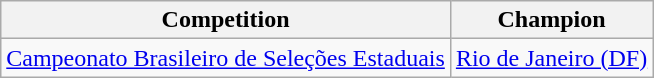<table class="wikitable">
<tr>
<th>Competition</th>
<th>Champion</th>
</tr>
<tr>
<td><a href='#'>Campeonato Brasileiro de Seleções Estaduais</a></td>
<td><a href='#'>Rio de Janeiro (DF)</a></td>
</tr>
</table>
